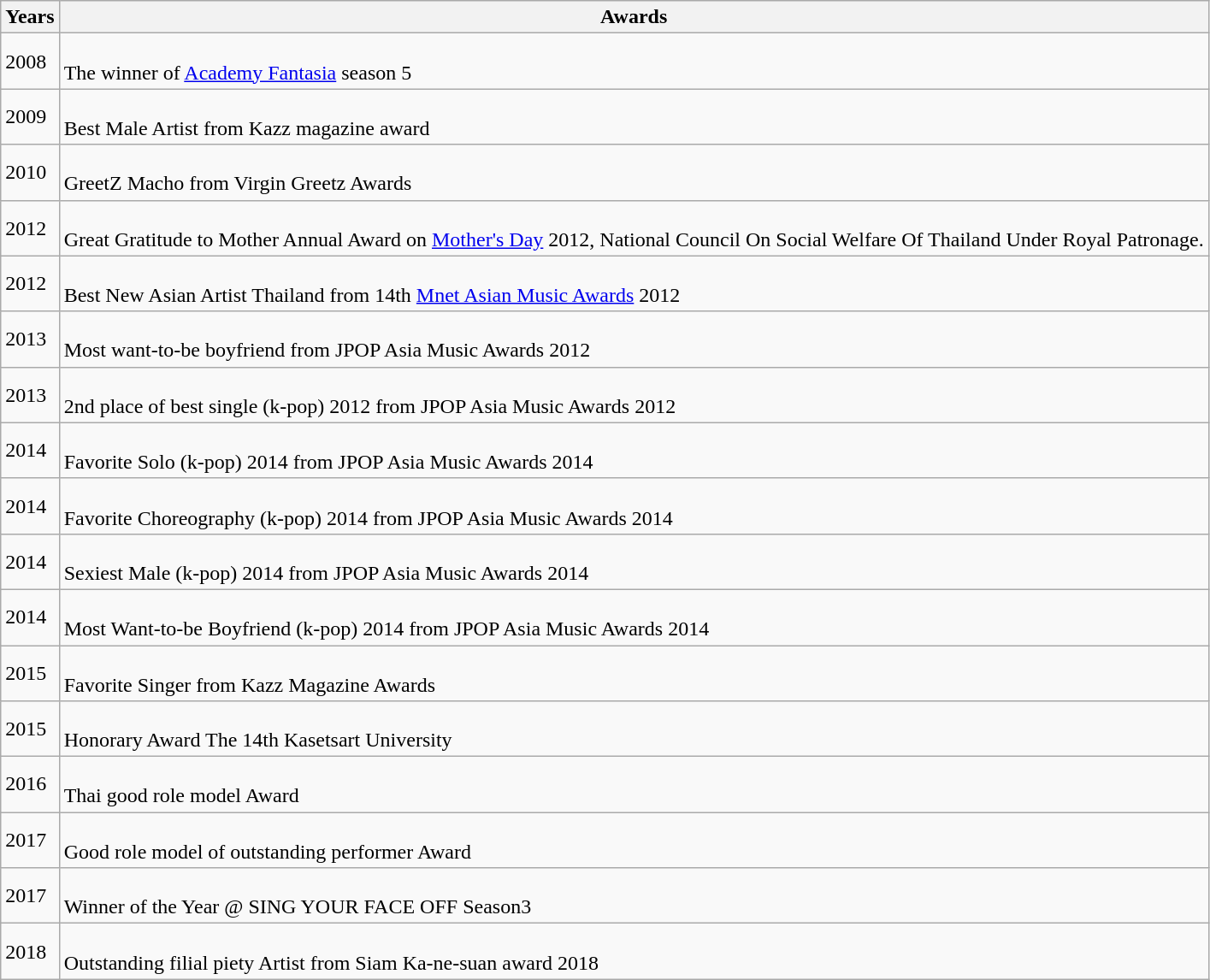<table class="wikitable">
<tr>
<th>Years</th>
<th>Awards</th>
</tr>
<tr>
<td>2008</td>
<td><br>The winner of <a href='#'>Academy Fantasia</a> season 5</td>
</tr>
<tr>
<td>2009</td>
<td><br>Best Male Artist from Kazz magazine award</td>
</tr>
<tr>
<td>2010</td>
<td><br>GreetZ Macho from Virgin Greetz Awards</td>
</tr>
<tr>
<td>2012</td>
<td><br>Great Gratitude to Mother Annual Award on <a href='#'>Mother's Day</a> 2012, National Council On Social Welfare Of Thailand Under Royal Patronage.</td>
</tr>
<tr>
<td>2012</td>
<td><br>Best New Asian Artist Thailand from 14th <a href='#'>Mnet Asian Music Awards</a> 2012</td>
</tr>
<tr>
<td>2013</td>
<td><br>Most want-to-be boyfriend from JPOP Asia Music Awards 2012</td>
</tr>
<tr>
<td>2013</td>
<td><br>2nd place of best single (k-pop) 2012 from JPOP Asia Music Awards 2012</td>
</tr>
<tr>
<td>2014</td>
<td><br>Favorite Solo (k-pop) 2014 from JPOP Asia Music Awards 2014</td>
</tr>
<tr>
<td>2014</td>
<td><br>Favorite Choreography (k-pop) 2014 from JPOP Asia Music Awards 2014</td>
</tr>
<tr>
<td>2014</td>
<td><br>Sexiest Male (k-pop) 2014 from JPOP Asia Music Awards 2014</td>
</tr>
<tr>
<td>2014</td>
<td><br>Most Want-to-be Boyfriend (k-pop) 2014 from JPOP Asia Music Awards 2014</td>
</tr>
<tr>
<td>2015</td>
<td><br>Favorite Singer from Kazz Magazine Awards</td>
</tr>
<tr>
<td>2015</td>
<td><br>Honorary Award The 14th Kasetsart University</td>
</tr>
<tr>
<td>2016</td>
<td><br>Thai good role model Award</td>
</tr>
<tr>
<td>2017</td>
<td><br>Good role model of outstanding performer Award</td>
</tr>
<tr>
<td>2017</td>
<td><br>Winner of the Year @ SING YOUR FACE OFF Season3</td>
</tr>
<tr>
<td>2018</td>
<td><br>Outstanding filial piety Artist from Siam Ka-ne-suan award 2018</td>
</tr>
</table>
